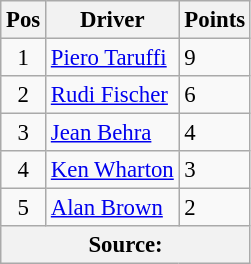<table class="wikitable" style="font-size: 95%;">
<tr>
<th>Pos</th>
<th>Driver</th>
<th>Points</th>
</tr>
<tr>
<td align="center">1</td>
<td> <a href='#'>Piero Taruffi</a></td>
<td align="left">9</td>
</tr>
<tr>
<td align="center">2</td>
<td> <a href='#'>Rudi Fischer</a></td>
<td align="left">6</td>
</tr>
<tr>
<td align="center">3</td>
<td> <a href='#'>Jean Behra</a></td>
<td align="left">4</td>
</tr>
<tr>
<td align="center">4</td>
<td> <a href='#'>Ken Wharton</a></td>
<td align="left">3</td>
</tr>
<tr>
<td align="center">5</td>
<td> <a href='#'>Alan Brown</a></td>
<td align="left">2</td>
</tr>
<tr>
<th colspan=3>Source: </th>
</tr>
</table>
